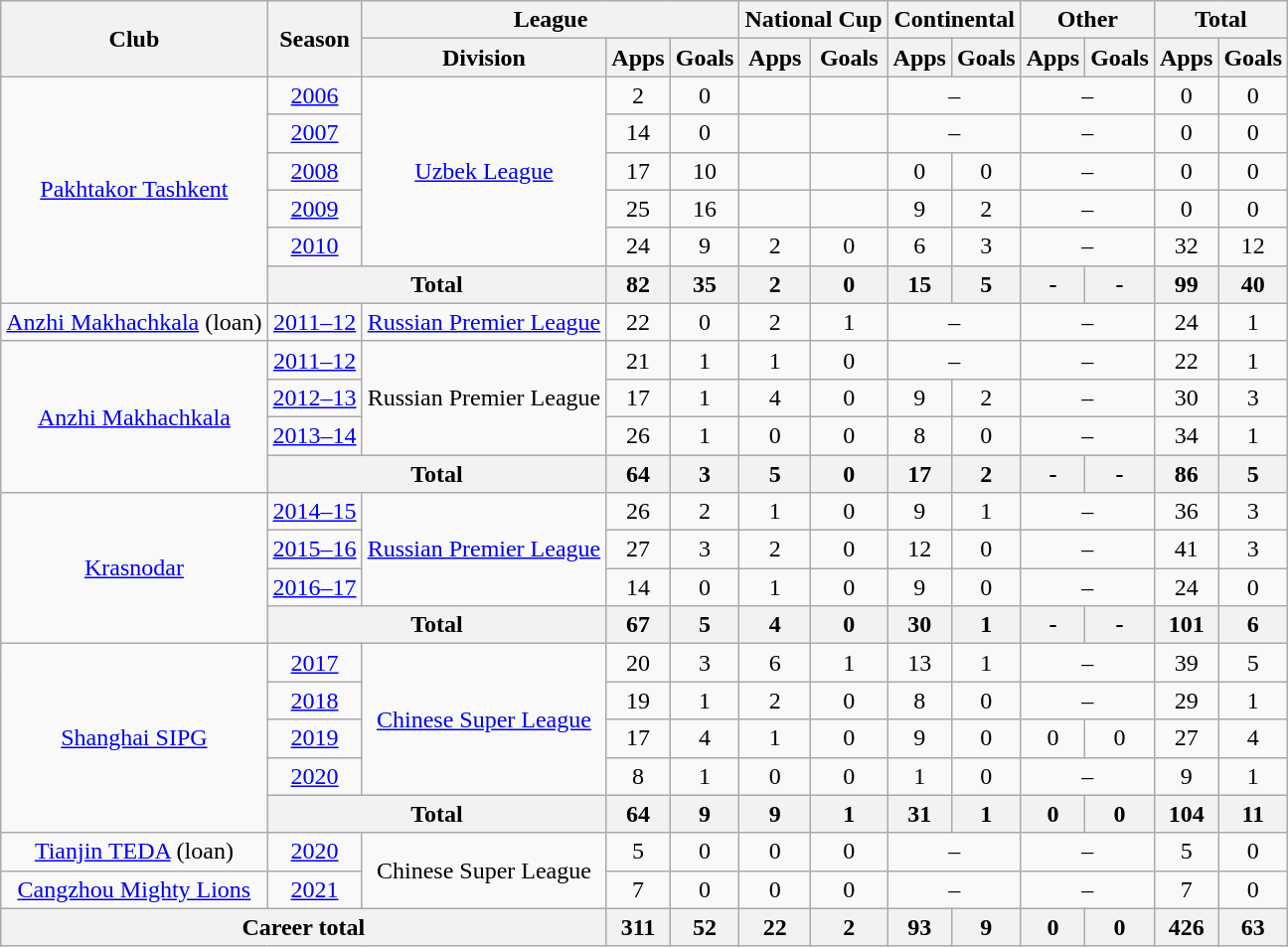<table class="wikitable" style="text-align: center;">
<tr>
<th rowspan="2">Club</th>
<th rowspan="2">Season</th>
<th colspan="3">League</th>
<th colspan="2">National Cup</th>
<th colspan="2">Continental</th>
<th colspan="2">Other</th>
<th colspan="2">Total</th>
</tr>
<tr>
<th>Division</th>
<th>Apps</th>
<th>Goals</th>
<th>Apps</th>
<th>Goals</th>
<th>Apps</th>
<th>Goals</th>
<th>Apps</th>
<th>Goals</th>
<th>Apps</th>
<th>Goals</th>
</tr>
<tr>
<td rowspan="6" valign="center"><a href='#'>Pakhtakor Tashkent</a></td>
<td><a href='#'>2006</a></td>
<td rowspan="5" valign="center"><a href='#'>Uzbek League</a></td>
<td>2</td>
<td>0</td>
<td></td>
<td></td>
<td colspan="2">–</td>
<td colspan="2">–</td>
<td>0</td>
<td>0</td>
</tr>
<tr>
<td><a href='#'>2007</a></td>
<td>14</td>
<td>0</td>
<td></td>
<td></td>
<td colspan="2">–</td>
<td colspan="2">–</td>
<td>0</td>
<td>0</td>
</tr>
<tr>
<td><a href='#'>2008</a></td>
<td>17</td>
<td>10</td>
<td></td>
<td></td>
<td>0</td>
<td>0</td>
<td colspan="2">–</td>
<td>0</td>
<td>0</td>
</tr>
<tr>
<td><a href='#'>2009</a></td>
<td>25</td>
<td>16</td>
<td></td>
<td></td>
<td>9</td>
<td>2</td>
<td colspan="2">–</td>
<td>0</td>
<td>0</td>
</tr>
<tr>
<td><a href='#'>2010</a></td>
<td>24</td>
<td>9</td>
<td>2</td>
<td>0</td>
<td>6</td>
<td>3</td>
<td colspan="2">–</td>
<td>32</td>
<td>12</td>
</tr>
<tr>
<th colspan="2">Total</th>
<th>82</th>
<th>35</th>
<th>2</th>
<th>0</th>
<th>15</th>
<th>5</th>
<th>-</th>
<th>-</th>
<th>99</th>
<th>40</th>
</tr>
<tr>
<td rowspan="1" valign="center"><a href='#'>Anzhi Makhachkala</a> (loan)</td>
<td><a href='#'>2011–12</a></td>
<td rowspan="1" valign="center"><a href='#'>Russian Premier League</a></td>
<td>22</td>
<td>0</td>
<td>2</td>
<td>1</td>
<td colspan="2">–</td>
<td colspan="2">–</td>
<td>24</td>
<td>1</td>
</tr>
<tr>
<td rowspan="4" valign="center"><a href='#'>Anzhi Makhachkala</a></td>
<td><a href='#'>2011–12</a></td>
<td rowspan="3" valign="center">Russian Premier League</td>
<td>21</td>
<td>1</td>
<td>1</td>
<td>0</td>
<td colspan="2">–</td>
<td colspan="2">–</td>
<td>22</td>
<td>1</td>
</tr>
<tr>
<td><a href='#'>2012–13</a></td>
<td>17</td>
<td>1</td>
<td>4</td>
<td>0</td>
<td>9</td>
<td>2</td>
<td colspan="2">–</td>
<td>30</td>
<td>3</td>
</tr>
<tr>
<td><a href='#'>2013–14</a></td>
<td>26</td>
<td>1</td>
<td>0</td>
<td>0</td>
<td>8</td>
<td>0</td>
<td colspan="2">–</td>
<td>34</td>
<td>1</td>
</tr>
<tr>
<th colspan="2">Total</th>
<th>64</th>
<th>3</th>
<th>5</th>
<th>0</th>
<th>17</th>
<th>2</th>
<th>-</th>
<th>-</th>
<th>86</th>
<th>5</th>
</tr>
<tr>
<td rowspan="4" valign="center"><a href='#'>Krasnodar</a></td>
<td><a href='#'>2014–15</a></td>
<td rowspan="3" valign="center"><a href='#'>Russian Premier League</a></td>
<td>26</td>
<td>2</td>
<td>1</td>
<td>0</td>
<td>9</td>
<td>1</td>
<td colspan="2">–</td>
<td>36</td>
<td>3</td>
</tr>
<tr>
<td><a href='#'>2015–16</a></td>
<td>27</td>
<td>3</td>
<td>2</td>
<td>0</td>
<td>12</td>
<td>0</td>
<td colspan="2">–</td>
<td>41</td>
<td>3</td>
</tr>
<tr>
<td><a href='#'>2016–17</a></td>
<td>14</td>
<td>0</td>
<td>1</td>
<td>0</td>
<td>9</td>
<td>0</td>
<td colspan="2">–</td>
<td>24</td>
<td>0</td>
</tr>
<tr>
<th colspan="2">Total</th>
<th>67</th>
<th>5</th>
<th>4</th>
<th>0</th>
<th>30</th>
<th>1</th>
<th>-</th>
<th>-</th>
<th>101</th>
<th>6</th>
</tr>
<tr>
<td rowspan="5" valign="center"><a href='#'>Shanghai SIPG</a></td>
<td><a href='#'>2017</a></td>
<td rowspan="4" valign="center"><a href='#'>Chinese Super League</a></td>
<td>20</td>
<td>3</td>
<td>6</td>
<td>1</td>
<td>13</td>
<td>1</td>
<td colspan="2">–</td>
<td>39</td>
<td>5</td>
</tr>
<tr>
<td><a href='#'>2018</a></td>
<td>19</td>
<td>1</td>
<td>2</td>
<td>0</td>
<td>8</td>
<td>0</td>
<td colspan="2">–</td>
<td>29</td>
<td>1</td>
</tr>
<tr>
<td><a href='#'>2019</a></td>
<td>17</td>
<td>4</td>
<td>1</td>
<td>0</td>
<td>9</td>
<td>0</td>
<td>0</td>
<td>0</td>
<td>27</td>
<td>4</td>
</tr>
<tr>
<td><a href='#'>2020</a></td>
<td>8</td>
<td>1</td>
<td>0</td>
<td>0</td>
<td>1</td>
<td>0</td>
<td colspan="2">–</td>
<td>9</td>
<td>1</td>
</tr>
<tr>
<th colspan="2">Total</th>
<th>64</th>
<th>9</th>
<th>9</th>
<th>1</th>
<th>31</th>
<th>1</th>
<th>0</th>
<th>0</th>
<th>104</th>
<th>11</th>
</tr>
<tr>
<td rowspan="1" valign="center"><a href='#'>Tianjin TEDA</a> (loan)</td>
<td><a href='#'>2020</a></td>
<td rowspan="2" valign="center">Chinese Super League</td>
<td>5</td>
<td>0</td>
<td>0</td>
<td>0</td>
<td colspan="2">–</td>
<td colspan="2">–</td>
<td>5</td>
<td>0</td>
</tr>
<tr>
<td rowspan="1" valign="center"><a href='#'>Cangzhou Mighty Lions</a></td>
<td><a href='#'>2021</a></td>
<td>7</td>
<td>0</td>
<td>0</td>
<td>0</td>
<td colspan="2">–</td>
<td colspan="2">–</td>
<td>7</td>
<td>0</td>
</tr>
<tr>
<th colspan="3">Career total</th>
<th>311</th>
<th>52</th>
<th>22</th>
<th>2</th>
<th>93</th>
<th>9</th>
<th>0</th>
<th>0</th>
<th>426</th>
<th>63</th>
</tr>
</table>
